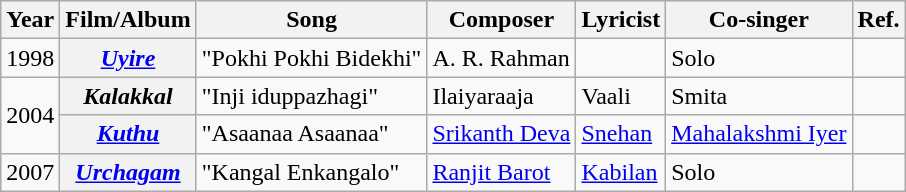<table class="wikitable plainrowheaders">
<tr>
<th>Year</th>
<th scope="col">Film/Album</th>
<th scope="col">Song</th>
<th scope="col">Composer</th>
<th>Lyricist</th>
<th scope="col">Co-singer</th>
<th scope="col">Ref.</th>
</tr>
<tr>
<td>1998</td>
<th><em><a href='#'>Uyire</a></em></th>
<td>"Pokhi Pokhi Bidekhi"</td>
<td>A. R. Rahman</td>
<td></td>
<td>Solo</td>
<td></td>
</tr>
<tr>
<td rowspan="2">2004</td>
<th><em>Kalakkal</em></th>
<td>"Inji iduppazhagi"</td>
<td>Ilaiyaraaja</td>
<td>Vaali</td>
<td>Smita</td>
<td></td>
</tr>
<tr>
<th><a href='#'><em>Kuthu</em></a></th>
<td>"Asaanaa Asaanaa"</td>
<td><a href='#'>Srikanth Deva</a></td>
<td><a href='#'>Snehan</a></td>
<td><a href='#'>Mahalakshmi Iyer</a></td>
<td></td>
</tr>
<tr>
<td>2007</td>
<th scope="row"><em><a href='#'>Urchagam</a></em></th>
<td>"Kangal Enkangalo"</td>
<td><a href='#'>Ranjit Barot</a></td>
<td><a href='#'>Kabilan</a></td>
<td>Solo</td>
<td></td>
</tr>
</table>
